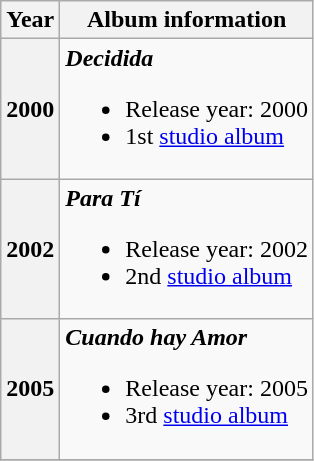<table class="wikitable">
<tr>
<th align="left">Year</th>
<th align="left">Album information</th>
</tr>
<tr>
<th>2000</th>
<td><strong><em>Decidida</em></strong><br><ul><li>Release year: 2000</li><li>1st <a href='#'>studio album</a></li></ul></td>
</tr>
<tr>
<th>2002</th>
<td><strong><em>Para Tí</em></strong><br><ul><li>Release year: 2002</li><li>2nd <a href='#'>studio album</a></li></ul></td>
</tr>
<tr>
<th>2005</th>
<td><strong><em>Cuando hay Amor</em></strong><br><ul><li>Release year: 2005</li><li>3rd <a href='#'>studio album</a></li></ul></td>
</tr>
<tr>
</tr>
</table>
